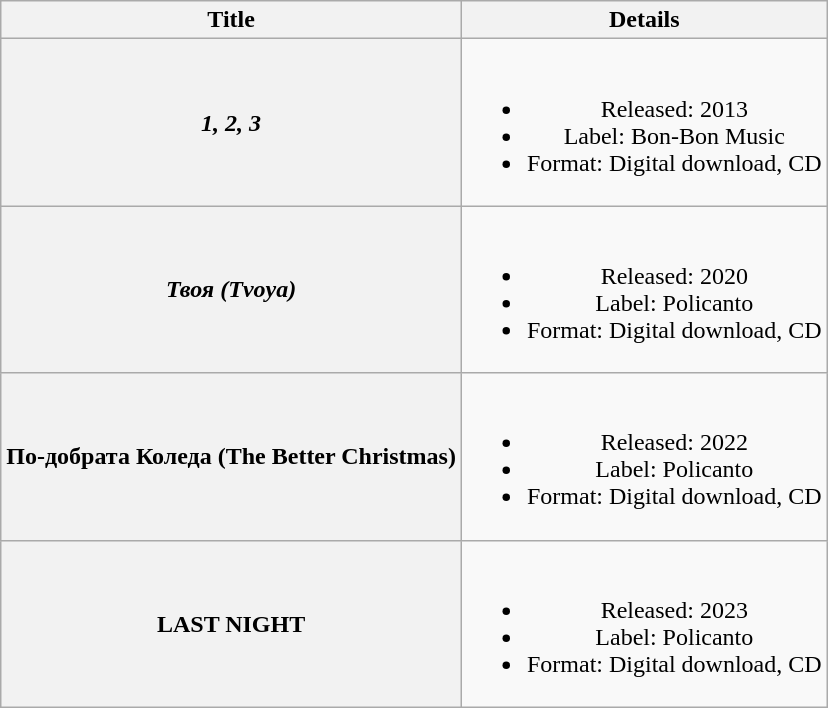<table class="wikitable plainrowheaders" style="text-align:center;">
<tr>
<th scope="col">Title</th>
<th scope="col">Details</th>
</tr>
<tr>
<th scope="row"><em>1, 2, 3</em></th>
<td><br><ul><li>Released: 2013</li><li>Label: Bon-Bon Music</li><li>Format: Digital download, CD</li></ul></td>
</tr>
<tr>
<th scope="row"><strong><em>Твоя (Tvoya)</em></strong></th>
<td><br><ul><li>Released: 2020</li><li>Label: Policanto</li><li>Format: Digital download, CD</li></ul></td>
</tr>
<tr>
<th><strong>По-добрата Коледа (The Better Christmas)</strong></th>
<td><br><ul><li>Released: 2022</li><li>Label: Policanto</li><li>Format: Digital download, CD</li></ul></td>
</tr>
<tr>
<th>LAST NIGHT</th>
<td><br><ul><li>Released: 2023</li><li>Label: Policanto</li><li>Format: Digital download, CD</li></ul></td>
</tr>
</table>
